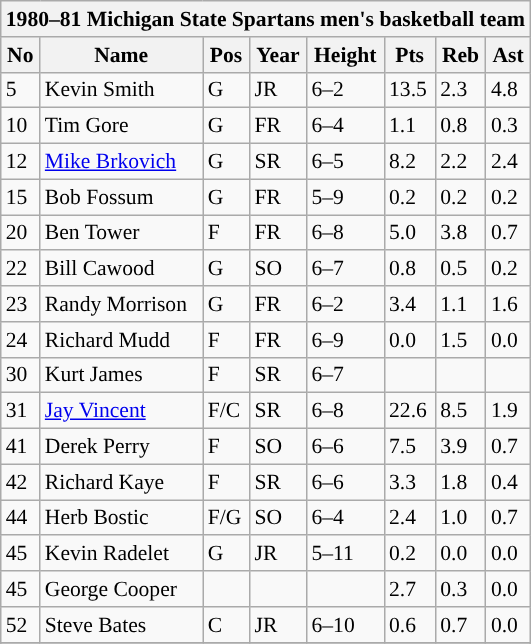<table class="wikitable sortable" style="font-size: 90%" |->
<tr>
<th colspan=9 style=>1980–81 Michigan State Spartans men's basketball team</th>
</tr>
<tr>
<th style="background:#">No</th>
<th style="background:#">Name</th>
<th style="background:#">Pos</th>
<th style="background:#">Year</th>
<th style="background:#">Height</th>
<th style="background:#">Pts</th>
<th style="background:#">Reb</th>
<th style="background:#">Ast</th>
</tr>
<tr>
<td>5</td>
<td>Kevin Smith</td>
<td>G</td>
<td>JR</td>
<td>6–2</td>
<td>13.5</td>
<td>2.3</td>
<td>4.8</td>
</tr>
<tr>
<td>10</td>
<td>Tim Gore</td>
<td>G</td>
<td>FR</td>
<td>6–4</td>
<td>1.1</td>
<td>0.8</td>
<td>0.3</td>
</tr>
<tr>
<td>12</td>
<td><a href='#'>Mike Brkovich</a></td>
<td>G</td>
<td>SR</td>
<td>6–5</td>
<td>8.2</td>
<td>2.2</td>
<td>2.4</td>
</tr>
<tr>
<td>15</td>
<td>Bob Fossum</td>
<td>G</td>
<td>FR</td>
<td>5–9</td>
<td>0.2</td>
<td>0.2</td>
<td>0.2</td>
</tr>
<tr>
<td>20</td>
<td>Ben Tower</td>
<td>F</td>
<td>FR</td>
<td>6–8</td>
<td>5.0</td>
<td>3.8</td>
<td>0.7</td>
</tr>
<tr>
<td>22</td>
<td>Bill Cawood</td>
<td>G</td>
<td>SO</td>
<td>6–7</td>
<td>0.8</td>
<td>0.5</td>
<td>0.2</td>
</tr>
<tr>
<td>23</td>
<td>Randy Morrison</td>
<td>G</td>
<td>FR</td>
<td>6–2</td>
<td>3.4</td>
<td>1.1</td>
<td>1.6</td>
</tr>
<tr>
<td>24</td>
<td>Richard Mudd</td>
<td>F</td>
<td>FR</td>
<td>6–9</td>
<td>0.0</td>
<td>1.5</td>
<td>0.0</td>
</tr>
<tr>
<td>30</td>
<td>Kurt James</td>
<td>F</td>
<td>SR</td>
<td>6–7</td>
<td></td>
<td></td>
<td></td>
</tr>
<tr>
<td>31</td>
<td><a href='#'>Jay Vincent</a></td>
<td>F/C</td>
<td>SR</td>
<td>6–8</td>
<td>22.6</td>
<td>8.5</td>
<td>1.9</td>
</tr>
<tr>
<td>41</td>
<td>Derek Perry</td>
<td>F</td>
<td>SO</td>
<td>6–6</td>
<td>7.5</td>
<td>3.9</td>
<td>0.7</td>
</tr>
<tr>
<td>42</td>
<td>Richard Kaye</td>
<td>F</td>
<td>SR</td>
<td>6–6</td>
<td>3.3</td>
<td>1.8</td>
<td>0.4</td>
</tr>
<tr>
<td>44</td>
<td>Herb Bostic</td>
<td>F/G</td>
<td>SO</td>
<td>6–4</td>
<td>2.4</td>
<td>1.0</td>
<td>0.7</td>
</tr>
<tr>
<td>45</td>
<td>Kevin Radelet</td>
<td>G</td>
<td>JR</td>
<td>5–11</td>
<td>0.2</td>
<td>0.0</td>
<td>0.0</td>
</tr>
<tr>
<td>45</td>
<td>George Cooper</td>
<td></td>
<td></td>
<td></td>
<td>2.7</td>
<td>0.3</td>
<td>0.0</td>
</tr>
<tr>
<td>52</td>
<td>Steve Bates</td>
<td>C</td>
<td>JR</td>
<td>6–10</td>
<td>0.6</td>
<td>0.7</td>
<td>0.0</td>
</tr>
<tr>
</tr>
<tr>
</tr>
</table>
